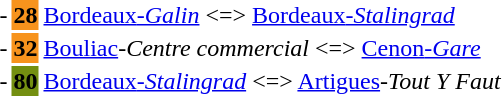<table>
<tr>
<td align="center">-</td>
<td bgcolor="f7931d"  align="center"><span> <strong>28</strong></span></td>
<td><a href='#'>Bordeaux<em>-Galin</em></a> <=> <a href='#'>Bordeaux<em>-Stalingrad</em></a></td>
</tr>
<tr>
<td align="center">-</td>
<td bgcolor="f7931d"  align="center"><span> <strong>32</strong></span></td>
<td><a href='#'>Bouliac</a><em>-Centre commercial</em> <=> <a href='#'>Cenon<em>-Gare</em></a></td>
</tr>
<tr>
<td align="center">-</td>
<td bgcolor="748f11"  align="center"><span> <strong>80</strong></span></td>
<td><a href='#'>Bordeaux<em>-Stalingrad</em></a> <=> <a href='#'>Artigues</a><em>-Tout Y Faut</em></td>
</tr>
</table>
